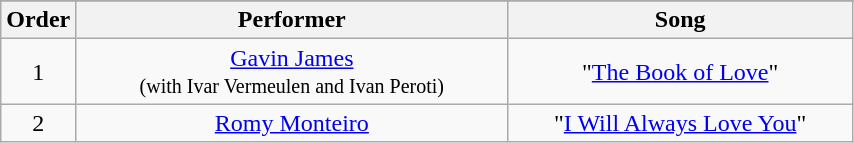<table class="wikitable" style="text-align:center; width:45%;">
<tr>
</tr>
<tr>
<th style="width:01%;">Order</th>
<th style="width:55%;">Performer</th>
<th style="width:44%;">Song</th>
</tr>
<tr>
<td>1</td>
<td><a href='#'>Gavin James</a> <br><small>(with Ivar Vermeulen and Ivan Peroti)</small></td>
<td>"<a href='#'>The Book of Love</a>"</td>
</tr>
<tr>
<td>2</td>
<td><a href='#'>Romy Monteiro</a></td>
<td>"<a href='#'>I Will Always Love You</a>"</td>
</tr>
</table>
